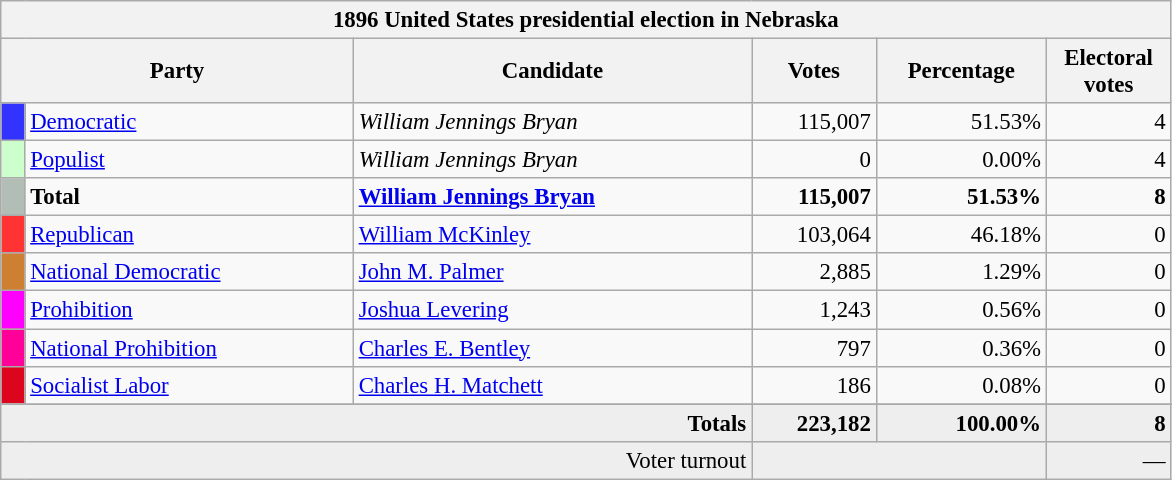<table class="wikitable" style="font-size: 95%;">
<tr>
<th colspan="6">1896 United States presidential election in Nebraska</th>
</tr>
<tr>
<th colspan="2" style="width: 15em">Party</th>
<th style="width: 17em">Candidate</th>
<th style="width: 5em">Votes</th>
<th style="width: 7em">Percentage</th>
<th style="width: 5em">Electoral votes</th>
</tr>
<tr>
<th style="background-color:#3333FF; width: 3px"></th>
<td style="width: 130px"><a href='#'>Democratic</a></td>
<td><em>William Jennings Bryan</em></td>
<td align="right">115,007</td>
<td align="right">51.53%</td>
<td align="right">4</td>
</tr>
<tr>
<th style="background-color:#CCFFCC; width: 3px"></th>
<td style="width: 130px"><a href='#'>Populist</a></td>
<td><em>William Jennings Bryan</em></td>
<td align="right">0</td>
<td align="right">0.00%</td>
<td align="right">4</td>
</tr>
<tr>
<th style="background-color:#B2BEB5; width: 3px"></th>
<td style="width: 130px"><strong> Total</strong></td>
<td><strong><a href='#'>William Jennings Bryan</a></strong></td>
<td align="right"><strong>115,007</strong></td>
<td align="right"><strong>51.53%</strong></td>
<td align="right"><strong>8</strong></td>
</tr>
<tr>
<th style="background-color:#FF3333; width: 3px"></th>
<td style="width: 130px"><a href='#'>Republican</a></td>
<td><a href='#'>William McKinley</a></td>
<td align="right">103,064</td>
<td align="right">46.18%</td>
<td align="right">0</td>
</tr>
<tr>
<th style="background-color:#CD7F32; width: 3px"></th>
<td style="width: 130px"><a href='#'>National Democratic</a></td>
<td><a href='#'>John M. Palmer</a></td>
<td align="right">2,885</td>
<td align="right">1.29%</td>
<td align="right">0</td>
</tr>
<tr>
<th style="background-color:#FF00FF; width: 3px"></th>
<td style="width: 130px"><a href='#'>Prohibition</a></td>
<td><a href='#'>Joshua Levering</a></td>
<td align="right">1,243</td>
<td align="right">0.56%</td>
<td align="right">0</td>
</tr>
<tr>
<th style="background-color:#f09; width: 3px"></th>
<td style="width: 130px"><a href='#'>National Prohibition</a></td>
<td><a href='#'>Charles E. Bentley</a></td>
<td align="right">797</td>
<td align="right">0.36%</td>
<td align="right">0</td>
</tr>
<tr>
<th style="background-color:#DD051D; width: 3px"></th>
<td style="width: 130px"><a href='#'>Socialist Labor</a></td>
<td><a href='#'>Charles H. Matchett</a></td>
<td align="right">186</td>
<td align="right">0.08%</td>
<td align="right">0</td>
</tr>
<tr>
</tr>
<tr bgcolor="#EEEEEE">
<td colspan="3" align="right"><strong>Totals</strong></td>
<td align="right"><strong>223,182</strong></td>
<td align="right"><strong>100.00%</strong></td>
<td align="right"><strong>8</strong></td>
</tr>
<tr bgcolor="#EEEEEE">
<td colspan="3" align="right">Voter turnout</td>
<td colspan="2" align="right"></td>
<td align="right">—</td>
</tr>
</table>
